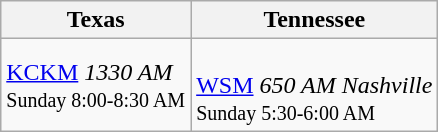<table class="wikitable">
<tr>
<th>Texas</th>
<th>Tennessee</th>
</tr>
<tr>
<td><a href='#'>KCKM</a> <em>1330 AM</em><br><small>Sunday 8:00-8:30 AM</small></td>
<td><br><a href='#'>WSM</a> <em>650 AM Nashville</em><br><small>Sunday 5:30-6:00 AM</small></td>
</tr>
</table>
